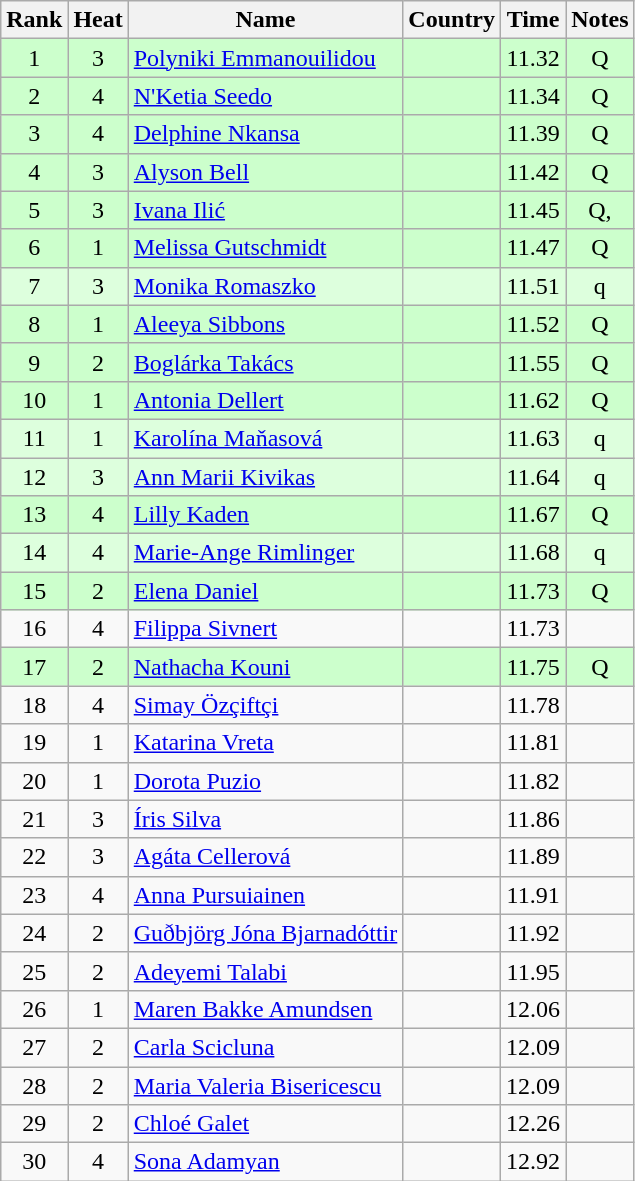<table class="wikitable sortable" style="text-align:center">
<tr>
<th>Rank</th>
<th>Heat</th>
<th>Name</th>
<th>Country</th>
<th>Time</th>
<th>Notes</th>
</tr>
<tr bgcolor=ccffcc>
<td>1</td>
<td>3</td>
<td align=left><a href='#'>Polyniki Emmanouilidou</a></td>
<td align=left></td>
<td>11.32</td>
<td>Q</td>
</tr>
<tr bgcolor=ccffcc>
<td>2</td>
<td>4</td>
<td align=left><a href='#'>N'Ketia Seedo</a></td>
<td align=left></td>
<td>11.34</td>
<td>Q</td>
</tr>
<tr bgcolor=ccffcc>
<td>3</td>
<td>4</td>
<td align=left><a href='#'>Delphine Nkansa</a></td>
<td align=left></td>
<td>11.39</td>
<td>Q</td>
</tr>
<tr bgcolor=ccffcc>
<td>4</td>
<td>3</td>
<td align=left><a href='#'>Alyson Bell</a></td>
<td align=left></td>
<td>11.42</td>
<td>Q</td>
</tr>
<tr bgcolor=ccffcc>
<td>5</td>
<td>3</td>
<td align=left><a href='#'>Ivana Ilić</a></td>
<td align=left></td>
<td>11.45</td>
<td>Q, </td>
</tr>
<tr bgcolor=ccffcc>
<td>6</td>
<td>1</td>
<td align=left><a href='#'>Melissa Gutschmidt</a></td>
<td align=left></td>
<td>11.47</td>
<td>Q</td>
</tr>
<tr bgcolor=ddffdd>
<td>7</td>
<td>3</td>
<td align=left><a href='#'>Monika Romaszko</a></td>
<td align=left></td>
<td>11.51</td>
<td>q</td>
</tr>
<tr bgcolor=ccffcc>
<td>8</td>
<td>1</td>
<td align=left><a href='#'>Aleeya Sibbons</a></td>
<td align=left></td>
<td>11.52</td>
<td>Q</td>
</tr>
<tr bgcolor=ccffcc>
<td>9</td>
<td>2</td>
<td align=left><a href='#'>Boglárka Takács</a></td>
<td align=left></td>
<td>11.55</td>
<td>Q</td>
</tr>
<tr bgcolor=ccffcc>
<td>10</td>
<td>1</td>
<td align=left><a href='#'>Antonia Dellert</a></td>
<td align=left></td>
<td>11.62</td>
<td>Q</td>
</tr>
<tr bgcolor=ddffdd>
<td>11</td>
<td>1</td>
<td align=left><a href='#'>Karolína Maňasová</a></td>
<td align=left></td>
<td>11.63</td>
<td>q</td>
</tr>
<tr bgcolor=ddffdd>
<td>12</td>
<td>3</td>
<td align=left><a href='#'>Ann Marii Kivikas</a></td>
<td align=left></td>
<td>11.64</td>
<td>q</td>
</tr>
<tr bgcolor=ccffcc>
<td>13</td>
<td>4</td>
<td align=left><a href='#'>Lilly Kaden</a></td>
<td align=left></td>
<td>11.67</td>
<td>Q</td>
</tr>
<tr bgcolor=ddffdd>
<td>14</td>
<td>4</td>
<td align=left><a href='#'>Marie-Ange Rimlinger</a></td>
<td align=left></td>
<td>11.68</td>
<td>q</td>
</tr>
<tr bgcolor=ccffcc>
<td>15</td>
<td>2</td>
<td align=left><a href='#'>Elena Daniel</a></td>
<td align=left></td>
<td>11.73</td>
<td>Q</td>
</tr>
<tr>
<td>16</td>
<td>4</td>
<td align=left><a href='#'>Filippa Sivnert</a></td>
<td align=left></td>
<td>11.73</td>
<td></td>
</tr>
<tr bgcolor=ccffcc>
<td>17</td>
<td>2</td>
<td align=left><a href='#'>Nathacha Kouni</a></td>
<td align=left></td>
<td>11.75</td>
<td>Q</td>
</tr>
<tr>
<td>18</td>
<td>4</td>
<td align=left><a href='#'>Simay Özçiftçi</a></td>
<td align=left></td>
<td>11.78</td>
<td></td>
</tr>
<tr>
<td>19</td>
<td>1</td>
<td align=left><a href='#'>Katarina Vreta</a></td>
<td align=left></td>
<td>11.81</td>
<td></td>
</tr>
<tr>
<td>20</td>
<td>1</td>
<td align=left><a href='#'>Dorota Puzio</a></td>
<td align=left></td>
<td>11.82</td>
<td></td>
</tr>
<tr>
<td>21</td>
<td>3</td>
<td align=left><a href='#'>Íris Silva</a></td>
<td align=left></td>
<td>11.86</td>
<td></td>
</tr>
<tr>
<td>22</td>
<td>3</td>
<td align=left><a href='#'>Agáta Cellerová</a></td>
<td align=left></td>
<td>11.89</td>
<td></td>
</tr>
<tr>
<td>23</td>
<td>4</td>
<td align=left><a href='#'>Anna Pursuiainen</a></td>
<td align=left></td>
<td>11.91</td>
<td></td>
</tr>
<tr>
<td>24</td>
<td>2</td>
<td align=left><a href='#'>Guðbjörg Jóna Bjarnadóttir</a></td>
<td align=left></td>
<td>11.92</td>
<td></td>
</tr>
<tr>
<td>25</td>
<td>2</td>
<td align=left><a href='#'>Adeyemi Talabi</a></td>
<td align=left></td>
<td>11.95</td>
<td></td>
</tr>
<tr>
<td>26</td>
<td>1</td>
<td align=left><a href='#'>Maren Bakke Amundsen</a></td>
<td align=left></td>
<td>12.06</td>
<td></td>
</tr>
<tr>
<td>27</td>
<td>2</td>
<td align=left><a href='#'>Carla Scicluna</a></td>
<td align=left></td>
<td>12.09</td>
<td></td>
</tr>
<tr>
<td>28</td>
<td>2</td>
<td align=left><a href='#'>Maria Valeria Bisericescu</a></td>
<td align=left></td>
<td>12.09</td>
<td></td>
</tr>
<tr>
<td>29</td>
<td>2</td>
<td align=left><a href='#'>Chloé Galet</a></td>
<td align=left></td>
<td>12.26</td>
<td></td>
</tr>
<tr>
<td>30</td>
<td>4</td>
<td align=left><a href='#'>Sona Adamyan</a></td>
<td align=left></td>
<td>12.92</td>
<td></td>
</tr>
</table>
